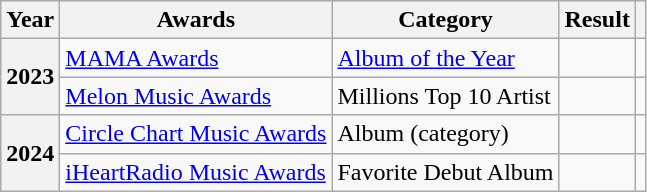<table class="wikitable plainrowheaders">
<tr>
<th scope="col">Year</th>
<th scope="col">Awards</th>
<th scope="col">Category</th>
<th scope="col">Result</th>
<th scope="col" class="unsortable"></th>
</tr>
<tr>
<th scope="row" rowspan="2">2023</th>
<td><a href='#'>MAMA Awards</a></td>
<td><a href='#'>Album of the Year</a></td>
<td></td>
<td style="text-align:center"></td>
</tr>
<tr>
<td><a href='#'>Melon Music Awards</a></td>
<td>Millions Top 10 Artist</td>
<td></td>
<td style="text-align:center"></td>
</tr>
<tr>
<th scope="row" rowspan="2">2024</th>
<td><a href='#'>Circle Chart Music Awards</a></td>
<td>Album (category)</td>
<td></td>
<td style="text-align:center"></td>
</tr>
<tr>
<td><a href='#'>iHeartRadio Music Awards</a></td>
<td>Favorite Debut Album</td>
<td></td>
<td rowspan="3" style="text-align:center"></td>
</tr>
</table>
